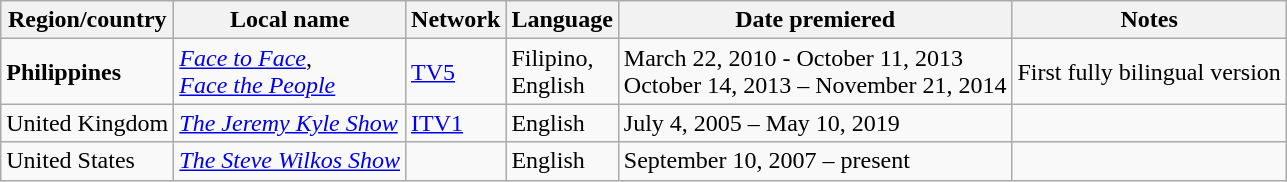<table class="wikitable">
<tr>
<th>Region/country</th>
<th>Local name</th>
<th>Network</th>
<th>Language</th>
<th>Date premiered</th>
<th>Notes</th>
</tr>
<tr>
<td><strong>Philippines</strong></td>
<td><em><a href='#'>Face to Face</a></em>,<br><em><a href='#'>Face the People</a></em></td>
<td><a href='#'>TV5</a></td>
<td>Filipino,<br>English</td>
<td>March 22, 2010 - October 11, 2013 <br> October 14, 2013 – November 21, 2014</td>
<td>First fully bilingual version</td>
</tr>
<tr>
<td>United Kingdom</td>
<td><em><a href='#'>The Jeremy Kyle Show</a></em></td>
<td><a href='#'>ITV1</a></td>
<td>English</td>
<td>July 4, 2005 – May 10, 2019</td>
<td></td>
</tr>
<tr>
<td>United States</td>
<td><em><a href='#'>The Steve Wilkos Show</a></em></td>
<td></td>
<td>English</td>
<td>September 10, 2007 – present</td>
</tr>
</table>
